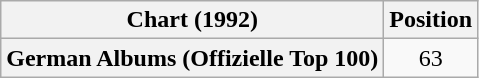<table class="wikitable plainrowheaders" style="text-align:center">
<tr>
<th scope="col">Chart (1992)</th>
<th scope="col">Position</th>
</tr>
<tr>
<th scope="row">German Albums (Offizielle Top 100)</th>
<td>63</td>
</tr>
</table>
